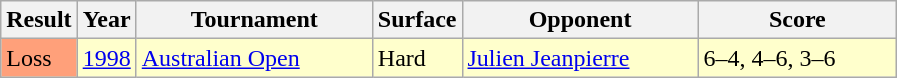<table class="sortable wikitable">
<tr>
<th style="width:40px;">Result</th>
<th style="width:30px;">Year</th>
<th style="width:150px;">Tournament</th>
<th style="width:50px;">Surface</th>
<th style="width:150px;">Opponent</th>
<th style="width:125px;" class="unsortable">Score</th>
</tr>
<tr style="background:#ffffcc;">
<td style="background:#ffa07a;">Loss</td>
<td><a href='#'>1998</a></td>
<td><a href='#'>Australian Open</a></td>
<td>Hard</td>
<td> <a href='#'>Julien Jeanpierre</a></td>
<td>6–4, 4–6, 3–6</td>
</tr>
</table>
